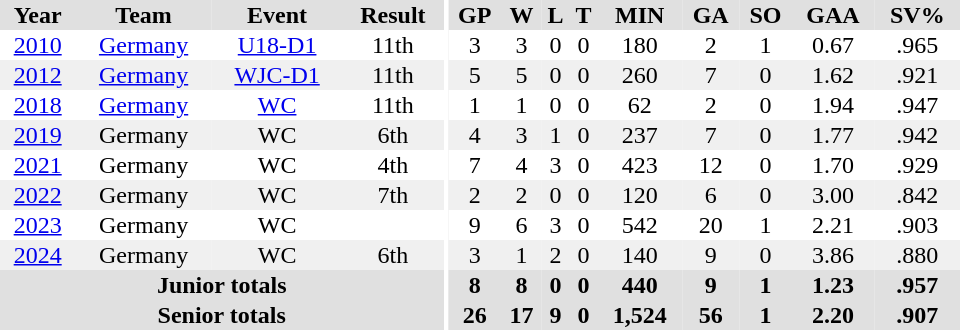<table border="0" cellpadding="1" cellspacing="0" ID="Table3" style="text-align:center; width:40em">
<tr ALIGN="center" bgcolor="#e0e0e0">
<th>Year</th>
<th>Team</th>
<th>Event</th>
<th>Result</th>
<th rowspan="99" bgcolor="#fff"></th>
<th>GP</th>
<th>W</th>
<th>L</th>
<th>T</th>
<th>MIN</th>
<th>GA</th>
<th>SO</th>
<th>GAA</th>
<th>SV%</th>
</tr>
<tr>
<td><a href='#'>2010</a></td>
<td><a href='#'>Germany</a></td>
<td><a href='#'>U18-D1</a></td>
<td>11th</td>
<td>3</td>
<td>3</td>
<td>0</td>
<td>0</td>
<td>180</td>
<td>2</td>
<td>1</td>
<td>0.67</td>
<td>.965</td>
</tr>
<tr bgcolor="#f0f0f0">
<td><a href='#'>2012</a></td>
<td><a href='#'>Germany</a></td>
<td><a href='#'>WJC-D1</a></td>
<td>11th</td>
<td>5</td>
<td>5</td>
<td>0</td>
<td>0</td>
<td>260</td>
<td>7</td>
<td>0</td>
<td>1.62</td>
<td>.921</td>
</tr>
<tr>
<td><a href='#'>2018</a></td>
<td><a href='#'>Germany</a></td>
<td><a href='#'>WC</a></td>
<td>11th</td>
<td>1</td>
<td>1</td>
<td>0</td>
<td>0</td>
<td>62</td>
<td>2</td>
<td>0</td>
<td>1.94</td>
<td>.947</td>
</tr>
<tr bgcolor="#f0f0f0">
<td><a href='#'>2019</a></td>
<td>Germany</td>
<td>WC</td>
<td>6th</td>
<td>4</td>
<td>3</td>
<td>1</td>
<td>0</td>
<td>237</td>
<td>7</td>
<td>0</td>
<td>1.77</td>
<td>.942</td>
</tr>
<tr>
<td><a href='#'>2021</a></td>
<td>Germany</td>
<td>WC</td>
<td>4th</td>
<td>7</td>
<td>4</td>
<td>3</td>
<td>0</td>
<td>423</td>
<td>12</td>
<td>0</td>
<td>1.70</td>
<td>.929</td>
</tr>
<tr bgcolor="#f0f0f0">
<td><a href='#'>2022</a></td>
<td>Germany</td>
<td>WC</td>
<td>7th</td>
<td>2</td>
<td>2</td>
<td>0</td>
<td>0</td>
<td>120</td>
<td>6</td>
<td>0</td>
<td>3.00</td>
<td>.842</td>
</tr>
<tr>
<td><a href='#'>2023</a></td>
<td>Germany</td>
<td>WC</td>
<td></td>
<td>9</td>
<td>6</td>
<td>3</td>
<td>0</td>
<td>542</td>
<td>20</td>
<td>1</td>
<td>2.21</td>
<td>.903</td>
</tr>
<tr bgcolor="#f0f0f0">
<td><a href='#'>2024</a></td>
<td>Germany</td>
<td>WC</td>
<td>6th</td>
<td>3</td>
<td>1</td>
<td>2</td>
<td>0</td>
<td>140</td>
<td>9</td>
<td>0</td>
<td>3.86</td>
<td>.880</td>
</tr>
<tr ALIGN="center" bgcolor="#e0e0e0">
<th colspan=4>Junior totals</th>
<th>8</th>
<th>8</th>
<th>0</th>
<th>0</th>
<th>440</th>
<th>9</th>
<th>1</th>
<th>1.23</th>
<th>.957</th>
</tr>
<tr ALIGN="center" bgcolor="#e0e0e0">
<th colspan=4>Senior totals</th>
<th>26</th>
<th>17</th>
<th>9</th>
<th>0</th>
<th>1,524</th>
<th>56</th>
<th>1</th>
<th>2.20</th>
<th>.907</th>
</tr>
</table>
